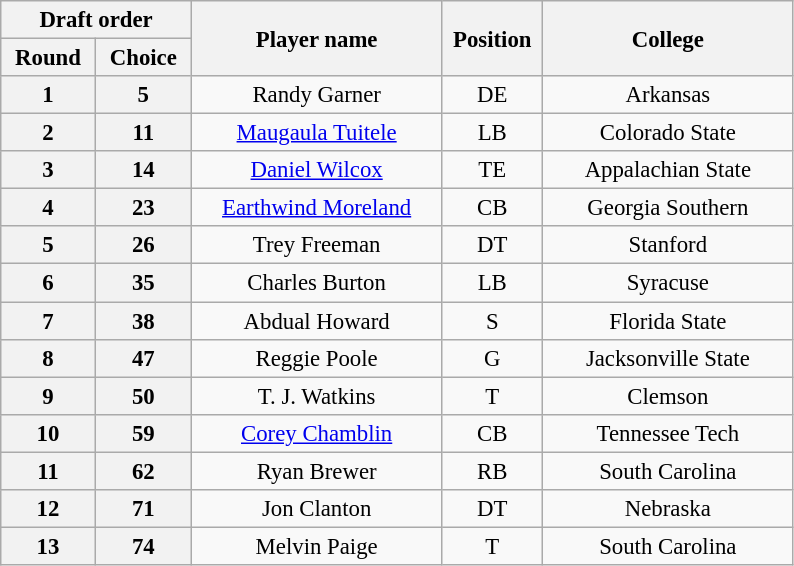<table class="wikitable" style="font-size:95%; text-align:center">
<tr>
<th width="120" colspan="2">Draft order</th>
<th width="160" rowspan="2">Player name</th>
<th width="60"  rowspan="2">Position</th>
<th width="160" rowspan="2">College</th>
</tr>
<tr>
<th>Round</th>
<th>Choice</th>
</tr>
<tr>
<th>1</th>
<th>5</th>
<td>Randy Garner</td>
<td>DE</td>
<td>Arkansas</td>
</tr>
<tr>
<th>2</th>
<th>11</th>
<td><a href='#'>Maugaula Tuitele</a></td>
<td>LB</td>
<td>Colorado State</td>
</tr>
<tr>
<th>3</th>
<th>14</th>
<td><a href='#'>Daniel Wilcox</a></td>
<td>TE</td>
<td>Appalachian State</td>
</tr>
<tr>
<th>4</th>
<th>23</th>
<td><a href='#'>Earthwind Moreland</a></td>
<td>CB</td>
<td>Georgia Southern</td>
</tr>
<tr>
<th>5</th>
<th>26</th>
<td>Trey Freeman</td>
<td>DT</td>
<td>Stanford</td>
</tr>
<tr>
<th>6</th>
<th>35</th>
<td>Charles Burton</td>
<td>LB</td>
<td>Syracuse</td>
</tr>
<tr>
<th>7</th>
<th>38</th>
<td>Abdual Howard</td>
<td>S</td>
<td>Florida State</td>
</tr>
<tr>
<th>8</th>
<th>47</th>
<td>Reggie Poole</td>
<td>G</td>
<td>Jacksonville State</td>
</tr>
<tr>
<th>9</th>
<th>50</th>
<td>T. J. Watkins</td>
<td>T</td>
<td>Clemson</td>
</tr>
<tr>
<th>10</th>
<th>59</th>
<td><a href='#'>Corey Chamblin</a></td>
<td>CB</td>
<td>Tennessee Tech</td>
</tr>
<tr>
<th>11</th>
<th>62</th>
<td>Ryan Brewer</td>
<td>RB</td>
<td>South Carolina</td>
</tr>
<tr>
<th>12</th>
<th>71</th>
<td>Jon Clanton</td>
<td>DT</td>
<td>Nebraska</td>
</tr>
<tr>
<th>13</th>
<th>74</th>
<td>Melvin Paige</td>
<td>T</td>
<td>South Carolina</td>
</tr>
</table>
